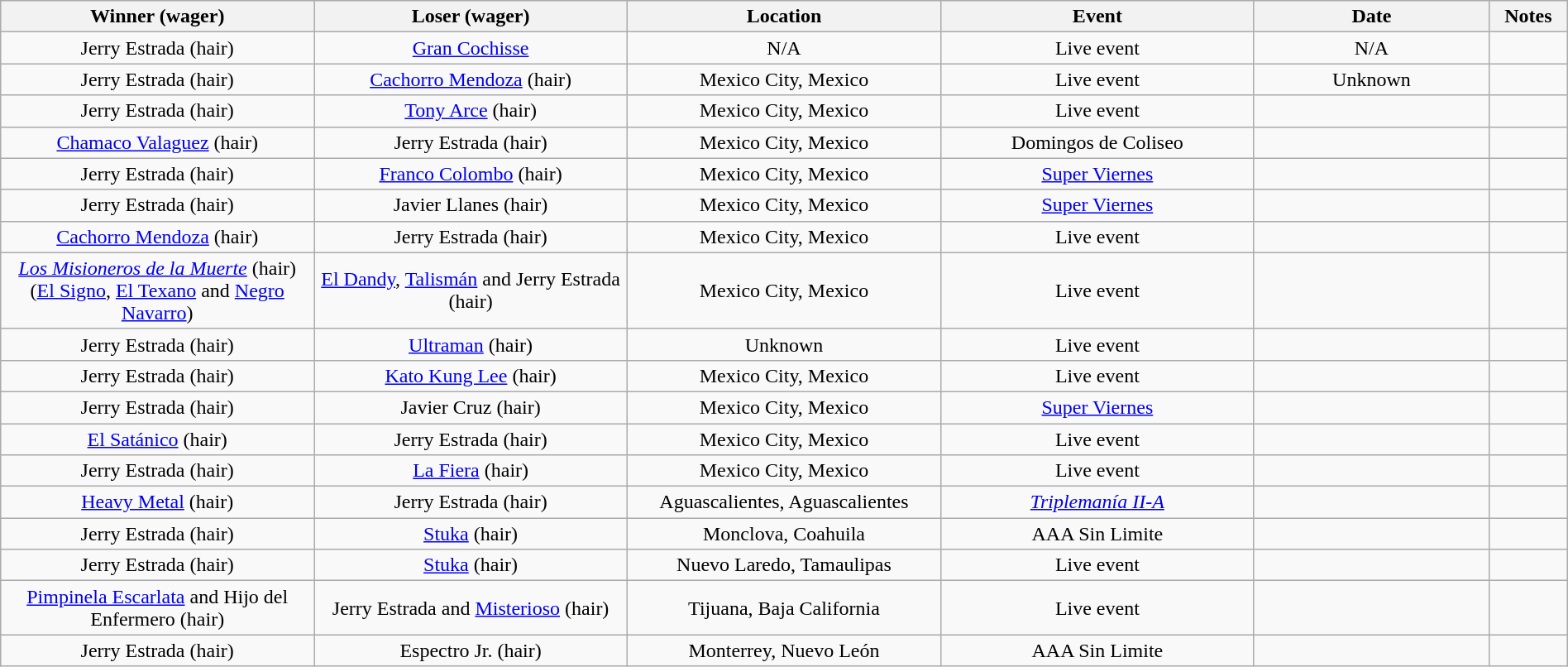<table class="wikitable sortable" width=100%  style="text-align: center">
<tr>
<th width=20% scope="col">Winner (wager)</th>
<th width=20% scope="col">Loser (wager)</th>
<th width=20% scope="col">Location</th>
<th width=20% scope="col">Event</th>
<th width=15% scope="col">Date</th>
<th class="unsortable" width=5% scope="col">Notes</th>
</tr>
<tr>
<td>Jerry Estrada (hair)</td>
<td><a href='#'>Gran Cochisse</a></td>
<td>N/A</td>
<td>Live event</td>
<td>N/A</td>
<td></td>
</tr>
<tr>
<td>Jerry Estrada (hair)</td>
<td><a href='#'>Cachorro Mendoza</a> (hair)</td>
<td>Mexico City, Mexico</td>
<td>Live event</td>
<td>Unknown</td>
<td></td>
</tr>
<tr>
<td>Jerry Estrada (hair)</td>
<td><a href='#'>Tony Arce</a> (hair)</td>
<td>Mexico City, Mexico</td>
<td>Live event</td>
<td></td>
<td></td>
</tr>
<tr>
<td><a href='#'>Chamaco Valaguez</a> (hair)</td>
<td>Jerry Estrada (hair)</td>
<td>Mexico City, Mexico</td>
<td>Domingos de Coliseo</td>
<td></td>
<td></td>
</tr>
<tr>
<td>Jerry Estrada (hair)</td>
<td><a href='#'>Franco Colombo</a> (hair)</td>
<td>Mexico City, Mexico</td>
<td><a href='#'>Super Viernes</a></td>
<td></td>
<td></td>
</tr>
<tr>
<td>Jerry Estrada (hair)</td>
<td>Javier Llanes (hair)</td>
<td>Mexico City, Mexico</td>
<td><a href='#'>Super Viernes</a></td>
<td></td>
<td></td>
</tr>
<tr>
<td><a href='#'>Cachorro Mendoza</a> (hair)</td>
<td>Jerry Estrada (hair)</td>
<td>Mexico City, Mexico</td>
<td>Live event</td>
<td></td>
<td></td>
</tr>
<tr>
<td><em><a href='#'>Los Misioneros de la Muerte</a></em> (hair)<br>(<a href='#'>El Signo</a>, <a href='#'>El Texano</a> and <a href='#'>Negro Navarro</a>)</td>
<td><a href='#'>El Dandy</a>, <a href='#'>Talismán</a> and Jerry Estrada (hair)</td>
<td>Mexico City, Mexico</td>
<td>Live event</td>
<td></td>
<td></td>
</tr>
<tr>
<td>Jerry Estrada (hair)</td>
<td><a href='#'>Ultraman</a> (hair)</td>
<td>Unknown</td>
<td>Live event</td>
<td></td>
<td></td>
</tr>
<tr>
<td>Jerry Estrada (hair)</td>
<td><a href='#'>Kato Kung Lee</a> (hair)</td>
<td>Mexico City, Mexico</td>
<td>Live event</td>
<td></td>
<td></td>
</tr>
<tr>
<td>Jerry Estrada (hair)</td>
<td>Javier Cruz (hair)</td>
<td>Mexico City, Mexico</td>
<td><a href='#'>Super Viernes</a></td>
<td></td>
<td></td>
</tr>
<tr>
<td><a href='#'>El Satánico</a> (hair)</td>
<td>Jerry Estrada (hair)</td>
<td>Mexico City, Mexico</td>
<td>Live event</td>
<td></td>
<td></td>
</tr>
<tr>
<td>Jerry Estrada (hair)</td>
<td><a href='#'>La Fiera</a> (hair)</td>
<td>Mexico City, Mexico</td>
<td>Live event</td>
<td></td>
<td></td>
</tr>
<tr>
<td><a href='#'>Heavy Metal</a> (hair)</td>
<td>Jerry Estrada (hair)</td>
<td>Aguascalientes, Aguascalientes</td>
<td><em><a href='#'>Triplemanía II-A</a></em></td>
<td></td>
<td></td>
</tr>
<tr>
<td>Jerry Estrada (hair)</td>
<td><a href='#'>Stuka</a> (hair)</td>
<td>Monclova, Coahuila</td>
<td>AAA Sin Limite</td>
<td></td>
<td></td>
</tr>
<tr>
<td>Jerry Estrada (hair)</td>
<td><a href='#'>Stuka</a> (hair)</td>
<td>Nuevo Laredo, Tamaulipas</td>
<td>Live event</td>
<td></td>
<td></td>
</tr>
<tr>
<td><a href='#'>Pimpinela Escarlata</a> and Hijo del Enfermero (hair)</td>
<td>Jerry Estrada and <a href='#'>Misterioso</a> (hair)</td>
<td>Tijuana, Baja California</td>
<td>Live event</td>
<td></td>
<td></td>
</tr>
<tr>
<td>Jerry Estrada (hair)</td>
<td>Espectro Jr. (hair)</td>
<td>Monterrey, Nuevo León</td>
<td>AAA Sin Limite</td>
<td></td>
<td></td>
</tr>
</table>
